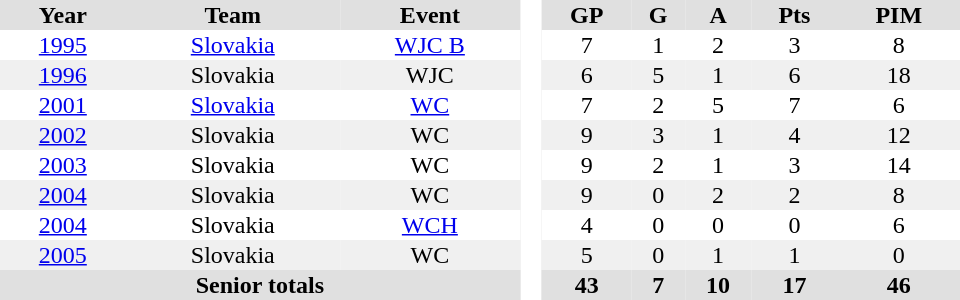<table border="0" cellpadding="1" cellspacing="0" style="text-align:center; width:40em">
<tr align="center" bgcolor="#e0e0e0">
<th>Year</th>
<th>Team</th>
<th>Event</th>
<th rowspan="99" bgcolor="#ffffff"> </th>
<th>GP</th>
<th>G</th>
<th>A</th>
<th>Pts</th>
<th>PIM</th>
</tr>
<tr>
<td><a href='#'>1995</a></td>
<td><a href='#'>Slovakia</a></td>
<td><a href='#'>WJC B</a></td>
<td>7</td>
<td>1</td>
<td>2</td>
<td>3</td>
<td>8</td>
</tr>
<tr bgcolor="#f0f0f0">
<td><a href='#'>1996</a></td>
<td>Slovakia</td>
<td>WJC</td>
<td>6</td>
<td>5</td>
<td>1</td>
<td>6</td>
<td>18</td>
</tr>
<tr>
<td><a href='#'>2001</a></td>
<td><a href='#'>Slovakia</a></td>
<td><a href='#'>WC</a></td>
<td>7</td>
<td>2</td>
<td>5</td>
<td>7</td>
<td>6</td>
</tr>
<tr bgcolor="#f0f0f0">
<td><a href='#'>2002</a></td>
<td>Slovakia</td>
<td>WC</td>
<td>9</td>
<td>3</td>
<td>1</td>
<td>4</td>
<td>12</td>
</tr>
<tr>
<td><a href='#'>2003</a></td>
<td>Slovakia</td>
<td>WC</td>
<td>9</td>
<td>2</td>
<td>1</td>
<td>3</td>
<td>14</td>
</tr>
<tr bgcolor="#f0f0f0">
<td><a href='#'>2004</a></td>
<td>Slovakia</td>
<td>WC</td>
<td>9</td>
<td>0</td>
<td>2</td>
<td>2</td>
<td>8</td>
</tr>
<tr>
<td><a href='#'>2004</a></td>
<td>Slovakia</td>
<td><a href='#'>WCH</a></td>
<td>4</td>
<td>0</td>
<td>0</td>
<td>0</td>
<td>6</td>
</tr>
<tr bgcolor="#f0f0f0">
<td><a href='#'>2005</a></td>
<td>Slovakia</td>
<td>WC</td>
<td>5</td>
<td>0</td>
<td>1</td>
<td>1</td>
<td>0</td>
</tr>
<tr bgcolor="#e0e0e0">
<th colspan=3>Senior totals</th>
<th>43</th>
<th>7</th>
<th>10</th>
<th>17</th>
<th>46</th>
</tr>
</table>
